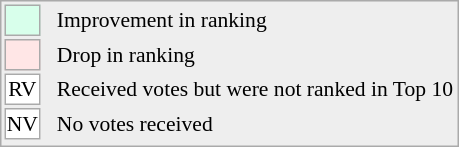<table align="right" style="font-size:90%; border:1px solid #aaaaaa; white-space:nowrap; background:#eeeeee;">
<tr>
<td style="background:#d8ffeb; width:20px; border:1px solid #aaaaaa;"> </td>
<td rowspan="5"> </td>
<td>Improvement in ranking</td>
</tr>
<tr>
<td style="background:#ffe6e6; width:20px; border:1px solid #aaaaaa;"> </td>
<td>Drop in ranking</td>
</tr>
<tr>
<td align="center" style="width:20px; border:1px solid #aaaaaa; background:white;">RV</td>
<td>Received votes but were not ranked in Top 10</td>
</tr>
<tr>
<td align="center" style="width:20px; border:1px solid #aaaaaa; background:white;">NV</td>
<td>No votes received</td>
</tr>
<tr>
</tr>
</table>
